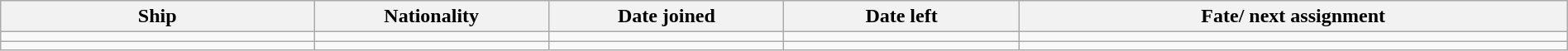<table class="wikitable" width="100%">
<tr>
<th width="20%">Ship</th>
<th width="15%">Nationality</th>
<th width="15%">Date joined</th>
<th width="15%">Date left</th>
<th width="35%">Fate/ next assignment</th>
</tr>
<tr>
<td></td>
<td></td>
<td><April 1942</td>
<td><July 1943</td>
<td></td>
</tr>
<tr>
<td></td>
<td></td>
<td><September 1939</td>
<td><April 1940</td>
<td></td>
</tr>
</table>
